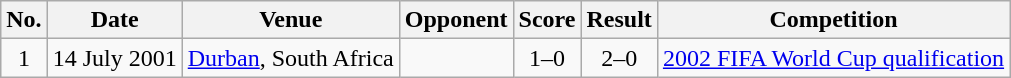<table class="wikitable sortable">
<tr>
<th scope="col">No.</th>
<th scope="col">Date</th>
<th scope="col">Venue</th>
<th scope="col">Opponent</th>
<th scope="col">Score</th>
<th scope="col">Result</th>
<th scope="col">Competition</th>
</tr>
<tr>
<td align="center">1</td>
<td>14 July 2001</td>
<td><a href='#'>Durban</a>, South Africa</td>
<td></td>
<td align="center">1–0</td>
<td align="center">2–0</td>
<td><a href='#'>2002 FIFA World Cup qualification</a></td>
</tr>
</table>
